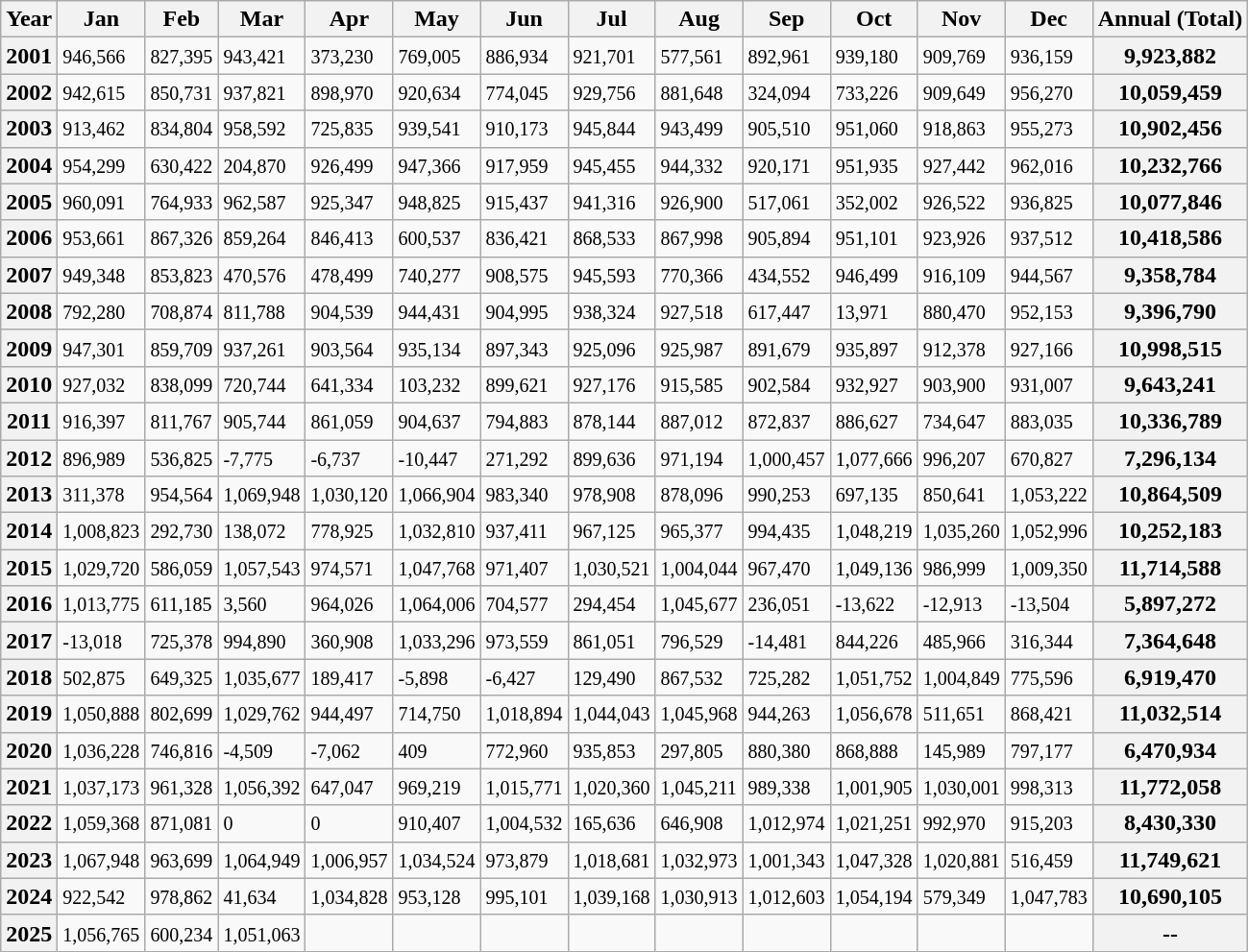<table class="wikitable">
<tr>
<th>Year</th>
<th>Jan</th>
<th>Feb</th>
<th>Mar</th>
<th>Apr</th>
<th>May</th>
<th>Jun</th>
<th>Jul</th>
<th>Aug</th>
<th>Sep</th>
<th>Oct</th>
<th>Nov</th>
<th>Dec</th>
<th>Annual (Total)</th>
</tr>
<tr>
<th>2001</th>
<td><small>946,566</small></td>
<td><small>827,395</small></td>
<td><small>943,421</small></td>
<td><small>373,230</small></td>
<td><small>769,005</small></td>
<td><small>886,934</small></td>
<td><small>921,701</small></td>
<td><small>577,561</small></td>
<td><small>892,961</small></td>
<td><small>939,180</small></td>
<td><small>909,769</small></td>
<td><small>936,159</small></td>
<th>9,923,882</th>
</tr>
<tr>
<th>2002</th>
<td><small>942,615</small></td>
<td><small>850,731</small></td>
<td><small>937,821</small></td>
<td><small>898,970</small></td>
<td><small>920,634</small></td>
<td><small>774,045</small></td>
<td><small>929,756</small></td>
<td><small>881,648</small></td>
<td><small>324,094</small></td>
<td><small>733,226</small></td>
<td><small>909,649</small></td>
<td><small>956,270</small></td>
<th>10,059,459</th>
</tr>
<tr>
<th>2003</th>
<td><small>913,462</small></td>
<td><small>834,804</small></td>
<td><small>958,592</small></td>
<td><small>725,835</small></td>
<td><small>939,541</small></td>
<td><small>910,173</small></td>
<td><small>945,844</small></td>
<td><small>943,499</small></td>
<td><small>905,510</small></td>
<td><small>951,060</small></td>
<td><small>918,863</small></td>
<td><small>955,273</small></td>
<th>10,902,456</th>
</tr>
<tr>
<th>2004</th>
<td><small>954,299</small></td>
<td><small>630,422</small></td>
<td><small>204,870</small></td>
<td><small>926,499</small></td>
<td><small>947,366</small></td>
<td><small>917,959</small></td>
<td><small>945,455</small></td>
<td><small>944,332</small></td>
<td><small>920,171</small></td>
<td><small>951,935</small></td>
<td><small>927,442</small></td>
<td><small>962,016</small></td>
<th>10,232,766</th>
</tr>
<tr>
<th>2005</th>
<td><small>960,091</small></td>
<td><small>764,933</small></td>
<td><small>962,587</small></td>
<td><small>925,347</small></td>
<td><small>948,825</small></td>
<td><small>915,437</small></td>
<td><small>941,316</small></td>
<td><small>926,900</small></td>
<td><small>517,061</small></td>
<td><small>352,002</small></td>
<td><small>926,522</small></td>
<td><small>936,825</small></td>
<th>10,077,846</th>
</tr>
<tr>
<th>2006</th>
<td><small>953,661</small></td>
<td><small>867,326</small></td>
<td><small>859,264</small></td>
<td><small>846,413</small></td>
<td><small>600,537</small></td>
<td><small>836,421</small></td>
<td><small>868,533</small></td>
<td><small>867,998</small></td>
<td><small>905,894</small></td>
<td><small>951,101</small></td>
<td><small>923,926</small></td>
<td><small>937,512</small></td>
<th>10,418,586</th>
</tr>
<tr>
<th>2007</th>
<td><small>949,348</small></td>
<td><small>853,823</small></td>
<td><small>470,576</small></td>
<td><small>478,499</small></td>
<td><small>740,277</small></td>
<td><small>908,575</small></td>
<td><small>945,593</small></td>
<td><small>770,366</small></td>
<td><small>434,552</small></td>
<td><small>946,499</small></td>
<td><small>916,109</small></td>
<td><small>944,567</small></td>
<th>9,358,784</th>
</tr>
<tr>
<th>2008</th>
<td><small>792,280</small></td>
<td><small>708,874</small></td>
<td><small>811,788</small></td>
<td><small>904,539</small></td>
<td><small>944,431</small></td>
<td><small>904,995</small></td>
<td><small>938,324</small></td>
<td><small>927,518</small></td>
<td><small>617,447</small></td>
<td><small>13,971</small></td>
<td><small>880,470</small></td>
<td><small>952,153</small></td>
<th>9,396,790</th>
</tr>
<tr>
<th>2009</th>
<td><small>947,301</small></td>
<td><small>859,709</small></td>
<td><small>937,261</small></td>
<td><small>903,564</small></td>
<td><small>935,134</small></td>
<td><small>897,343</small></td>
<td><small>925,096</small></td>
<td><small>925,987</small></td>
<td><small>891,679</small></td>
<td><small>935,897</small></td>
<td><small>912,378</small></td>
<td><small>927,166</small></td>
<th>10,998,515</th>
</tr>
<tr>
<th>2010</th>
<td><small>927,032</small></td>
<td><small>838,099</small></td>
<td><small>720,744</small></td>
<td><small>641,334</small></td>
<td><small>103,232</small></td>
<td><small>899,621</small></td>
<td><small>927,176</small></td>
<td><small>915,585</small></td>
<td><small>902,584</small></td>
<td><small>932,927</small></td>
<td><small>903,900</small></td>
<td><small>931,007</small></td>
<th>9,643,241</th>
</tr>
<tr>
<th>2011</th>
<td><small>916,397</small></td>
<td><small>811,767</small></td>
<td><small>905,744</small></td>
<td><small>861,059</small></td>
<td><small>904,637</small></td>
<td><small>794,883</small></td>
<td><small>878,144</small></td>
<td><small>887,012</small></td>
<td><small>872,837</small></td>
<td><small>886,627</small></td>
<td><small>734,647</small></td>
<td><small>883,035</small></td>
<th>10,336,789</th>
</tr>
<tr>
<th>2012</th>
<td><small>896,989</small></td>
<td><small>536,825</small></td>
<td><small>-7,775</small></td>
<td><small>-6,737</small></td>
<td><small>-10,447</small></td>
<td><small>271,292</small></td>
<td><small>899,636</small></td>
<td><small>971,194</small></td>
<td><small>1,000,457</small></td>
<td><small>1,077,666</small></td>
<td><small>996,207</small></td>
<td><small>670,827</small></td>
<th>7,296,134</th>
</tr>
<tr>
<th>2013</th>
<td><small>311,378</small></td>
<td><small>954,564</small></td>
<td><small>1,069,948</small></td>
<td><small>1,030,120</small></td>
<td><small>1,066,904</small></td>
<td><small>983,340</small></td>
<td><small>978,908</small></td>
<td><small>878,096</small></td>
<td><small>990,253</small></td>
<td><small>697,135</small></td>
<td><small>850,641</small></td>
<td><small>1,053,222</small></td>
<th>10,864,509</th>
</tr>
<tr>
<th>2014</th>
<td><small>1,008,823</small></td>
<td><small>292,730</small></td>
<td><small>138,072</small></td>
<td><small>778,925</small></td>
<td><small>1,032,810</small></td>
<td><small>937,411</small></td>
<td><small>967,125</small></td>
<td><small>965,377</small></td>
<td><small>994,435</small></td>
<td><small>1,048,219</small></td>
<td><small>1,035,260</small></td>
<td><small>1,052,996</small></td>
<th>10,252,183</th>
</tr>
<tr>
<th>2015</th>
<td><small>1,029,720</small></td>
<td><small>586,059</small></td>
<td><small>1,057,543</small></td>
<td><small>974,571</small></td>
<td><small>1,047,768</small></td>
<td><small>971,407</small></td>
<td><small>1,030,521</small></td>
<td><small>1,004,044</small></td>
<td><small>967,470</small></td>
<td><small>1,049,136</small></td>
<td><small>986,999</small></td>
<td><small>1,009,350</small></td>
<th>11,714,588</th>
</tr>
<tr>
<th>2016</th>
<td><small>1,013,775</small></td>
<td><small>611,185</small></td>
<td><small>3,560</small></td>
<td><small>964,026</small></td>
<td><small>1,064,006</small></td>
<td><small>704,577</small></td>
<td><small>294,454</small></td>
<td><small>1,045,677</small></td>
<td><small>236,051</small></td>
<td><small>-13,622</small></td>
<td><small>-12,913</small></td>
<td><small>-13,504</small></td>
<th>5,897,272</th>
</tr>
<tr>
<th>2017</th>
<td><small>-13,018</small></td>
<td><small>725,378</small></td>
<td><small>994,890</small></td>
<td><small>360,908</small></td>
<td><small>1,033,296</small></td>
<td><small>973,559</small></td>
<td><small>861,051</small></td>
<td><small>796,529</small></td>
<td><small>-14,481</small></td>
<td><small>844,226</small></td>
<td><small>485,966</small></td>
<td><small>316,344</small></td>
<th>7,364,648</th>
</tr>
<tr>
<th>2018</th>
<td><small>502,875</small></td>
<td><small>649,325</small></td>
<td><small>1,035,677</small></td>
<td><small>189,417</small></td>
<td><small>-5,898</small></td>
<td><small>-6,427</small></td>
<td><small>129,490</small></td>
<td><small>867,532</small></td>
<td><small>725,282</small></td>
<td><small>1,051,752</small></td>
<td><small>1,004,849</small></td>
<td><small>775,596</small></td>
<th>6,919,470</th>
</tr>
<tr>
<th>2019</th>
<td><small>1,050,888</small></td>
<td><small>802,699</small></td>
<td><small>1,029,762</small></td>
<td><small>944,497</small></td>
<td><small>714,750</small></td>
<td><small>1,018,894</small></td>
<td><small>1,044,043</small></td>
<td><small>1,045,968</small></td>
<td><small>944,263</small></td>
<td><small>1,056,678</small></td>
<td><small>511,651</small></td>
<td><small>868,421</small></td>
<th>11,032,514</th>
</tr>
<tr>
<th>2020</th>
<td><small>1,036,228</small></td>
<td><small>746,816</small></td>
<td><small>-4,509</small></td>
<td><small>-7,062</small></td>
<td><small>409</small></td>
<td><small>772,960</small></td>
<td><small>935,853</small></td>
<td><small>297,805</small></td>
<td><small>880,380</small></td>
<td><small>868,888</small></td>
<td><small>145,989</small></td>
<td><small>797,177</small></td>
<th>6,470,934</th>
</tr>
<tr>
<th>2021</th>
<td><small>1,037,173</small></td>
<td><small>961,328</small></td>
<td><small>1,056,392</small></td>
<td><small>647,047</small></td>
<td><small>969,219</small></td>
<td><small>1,015,771</small></td>
<td><small>1,020,360</small></td>
<td><small>1,045,211</small></td>
<td><small>989,338</small></td>
<td><small>1,001,905</small></td>
<td><small>1,030,001</small></td>
<td><small>998,313</small></td>
<th>11,772,058</th>
</tr>
<tr>
<th>2022</th>
<td><small>1,059,368</small></td>
<td><small>871,081</small></td>
<td><small>0</small></td>
<td><small>0</small></td>
<td><small>910,407</small></td>
<td><small>1,004,532</small></td>
<td><small>165,636</small></td>
<td><small>646,908</small></td>
<td><small>1,012,974</small></td>
<td><small>1,021,251</small></td>
<td><small>992,970</small></td>
<td><small>915,203</small></td>
<th>8,430,330</th>
</tr>
<tr>
<th>2023</th>
<td><small>1,067,948</small></td>
<td><small>963,699</small></td>
<td><small>1,064,949</small></td>
<td><small>1,006,957</small></td>
<td><small>1,034,524</small></td>
<td><small>973,879</small></td>
<td><small>1,018,681</small></td>
<td><small>1,032,973</small></td>
<td><small>1,001,343</small></td>
<td><small>1,047,328</small></td>
<td><small>1,020,881</small></td>
<td><small>516,459</small></td>
<th>11,749,621</th>
</tr>
<tr>
<th>2024</th>
<td><small>922,542</small></td>
<td><small>978,862</small></td>
<td><small>41,634</small></td>
<td><small>1,034,828</small></td>
<td><small>953,128</small></td>
<td><small>995,101</small></td>
<td><small>1,039,168</small></td>
<td><small>1,030,913</small></td>
<td><small>1,012,603</small></td>
<td><small>1,054,194</small></td>
<td><small>579,349</small></td>
<td><small>1,047,783</small></td>
<th>10,690,105</th>
</tr>
<tr>
<th>2025</th>
<td><small>1,056,765</small></td>
<td><small>600,234</small></td>
<td><small>1,051,063</small></td>
<td><small></small></td>
<td><small></small></td>
<td><small></small></td>
<td><small></small></td>
<td><small></small></td>
<td><small></small></td>
<td><small></small></td>
<td><small></small></td>
<td><small></small></td>
<th>--</th>
</tr>
<tr>
</tr>
</table>
